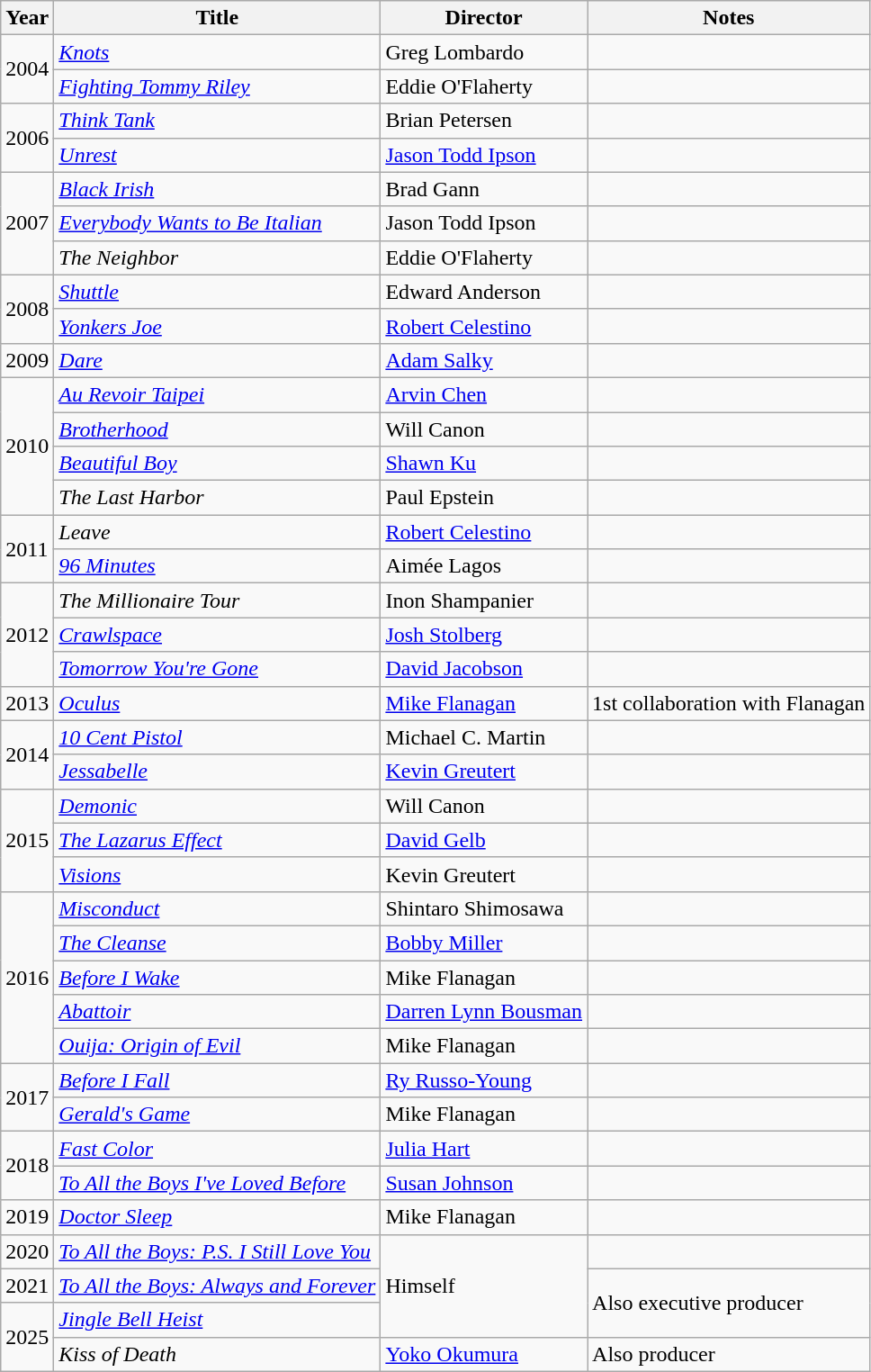<table class="wikitable plainrowheaders">
<tr>
<th>Year</th>
<th>Title</th>
<th>Director</th>
<th>Notes</th>
</tr>
<tr>
<td rowspan=2>2004</td>
<td><em><a href='#'>Knots</a></em></td>
<td>Greg Lombardo</td>
<td></td>
</tr>
<tr>
<td><em><a href='#'>Fighting Tommy Riley</a></em></td>
<td>Eddie O'Flaherty</td>
<td></td>
</tr>
<tr>
<td rowspan=2>2006</td>
<td><em><a href='#'>Think Tank</a></em></td>
<td>Brian Petersen</td>
<td></td>
</tr>
<tr>
<td><em><a href='#'>Unrest</a></em></td>
<td><a href='#'>Jason Todd Ipson</a></td>
<td></td>
</tr>
<tr>
<td rowspan=3>2007</td>
<td><em><a href='#'>Black Irish</a></em></td>
<td>Brad Gann</td>
<td></td>
</tr>
<tr>
<td><em><a href='#'>Everybody Wants to Be Italian</a></em></td>
<td>Jason Todd Ipson</td>
<td></td>
</tr>
<tr>
<td><em>The Neighbor</em></td>
<td>Eddie O'Flaherty</td>
<td></td>
</tr>
<tr>
<td rowspan=2>2008</td>
<td><em><a href='#'>Shuttle</a></em></td>
<td>Edward Anderson</td>
<td></td>
</tr>
<tr>
<td><em><a href='#'>Yonkers Joe</a></em></td>
<td><a href='#'>Robert Celestino</a></td>
<td></td>
</tr>
<tr>
<td>2009</td>
<td><em><a href='#'>Dare</a></em></td>
<td><a href='#'>Adam Salky</a></td>
<td></td>
</tr>
<tr>
<td rowspan=4>2010</td>
<td><em><a href='#'>Au Revoir Taipei</a></em></td>
<td><a href='#'>Arvin Chen</a></td>
<td></td>
</tr>
<tr>
<td><em><a href='#'>Brotherhood</a></em></td>
<td>Will Canon</td>
<td></td>
</tr>
<tr>
<td><em><a href='#'>Beautiful Boy</a></em></td>
<td><a href='#'>Shawn Ku</a></td>
<td></td>
</tr>
<tr>
<td><em>The Last Harbor</em></td>
<td>Paul Epstein</td>
<td></td>
</tr>
<tr>
<td rowspan=2>2011</td>
<td><em>Leave</em></td>
<td><a href='#'>Robert Celestino</a></td>
<td></td>
</tr>
<tr>
<td><em><a href='#'>96 Minutes</a></em></td>
<td>Aimée Lagos</td>
<td></td>
</tr>
<tr>
<td rowspan=3>2012</td>
<td><em>The Millionaire Tour</em></td>
<td>Inon Shampanier</td>
<td></td>
</tr>
<tr>
<td><em><a href='#'>Crawlspace</a></em></td>
<td><a href='#'>Josh Stolberg</a></td>
<td></td>
</tr>
<tr>
<td><em><a href='#'>Tomorrow You're Gone</a></em></td>
<td><a href='#'>David Jacobson</a></td>
<td></td>
</tr>
<tr>
<td>2013</td>
<td><em><a href='#'>Oculus</a></em></td>
<td><a href='#'>Mike Flanagan</a></td>
<td>1st collaboration with Flanagan</td>
</tr>
<tr>
<td rowspan=2>2014</td>
<td><em><a href='#'>10 Cent Pistol</a></em></td>
<td>Michael C. Martin</td>
<td></td>
</tr>
<tr>
<td><em><a href='#'>Jessabelle</a></em></td>
<td><a href='#'>Kevin Greutert</a></td>
<td></td>
</tr>
<tr>
<td rowspan=3>2015</td>
<td><em><a href='#'>Demonic</a></em></td>
<td>Will Canon</td>
<td></td>
</tr>
<tr>
<td><em><a href='#'>The Lazarus Effect</a></em></td>
<td><a href='#'>David Gelb</a></td>
<td></td>
</tr>
<tr>
<td><em><a href='#'>Visions</a></em></td>
<td>Kevin Greutert</td>
<td></td>
</tr>
<tr>
<td rowspan=5>2016</td>
<td><em><a href='#'>Misconduct</a></em></td>
<td>Shintaro Shimosawa</td>
<td></td>
</tr>
<tr>
<td><em><a href='#'>The Cleanse</a></em></td>
<td><a href='#'>Bobby Miller</a></td>
<td></td>
</tr>
<tr>
<td><em><a href='#'>Before I Wake</a></em></td>
<td>Mike Flanagan</td>
<td></td>
</tr>
<tr>
<td><em><a href='#'>Abattoir</a></em></td>
<td><a href='#'>Darren Lynn Bousman</a></td>
<td></td>
</tr>
<tr>
<td><em><a href='#'>Ouija: Origin of Evil</a></em></td>
<td>Mike Flanagan</td>
<td></td>
</tr>
<tr>
<td rowspan=2>2017</td>
<td><em><a href='#'>Before I Fall</a></em></td>
<td><a href='#'>Ry Russo-Young</a></td>
<td></td>
</tr>
<tr>
<td><em><a href='#'>Gerald's Game</a></em></td>
<td>Mike Flanagan</td>
<td></td>
</tr>
<tr>
<td rowspan=2>2018</td>
<td><em><a href='#'>Fast Color</a></em></td>
<td><a href='#'>Julia Hart</a></td>
<td></td>
</tr>
<tr>
<td><em><a href='#'>To All the Boys I've Loved Before</a></em></td>
<td><a href='#'>Susan Johnson</a></td>
<td></td>
</tr>
<tr>
<td>2019</td>
<td><em><a href='#'>Doctor Sleep</a></em></td>
<td>Mike Flanagan</td>
<td></td>
</tr>
<tr>
<td>2020</td>
<td><em><a href='#'>To All the Boys: P.S. I Still Love You</a></em></td>
<td rowspan=3>Himself</td>
<td></td>
</tr>
<tr>
<td>2021</td>
<td><em><a href='#'>To All the Boys: Always and Forever</a></em></td>
<td rowspan=2>Also executive producer</td>
</tr>
<tr>
<td rowspan=2>2025</td>
<td><em><a href='#'>Jingle Bell Heist</a></em></td>
</tr>
<tr>
<td><em>Kiss of Death</em></td>
<td><a href='#'>Yoko Okumura</a></td>
<td>Also producer</td>
</tr>
</table>
